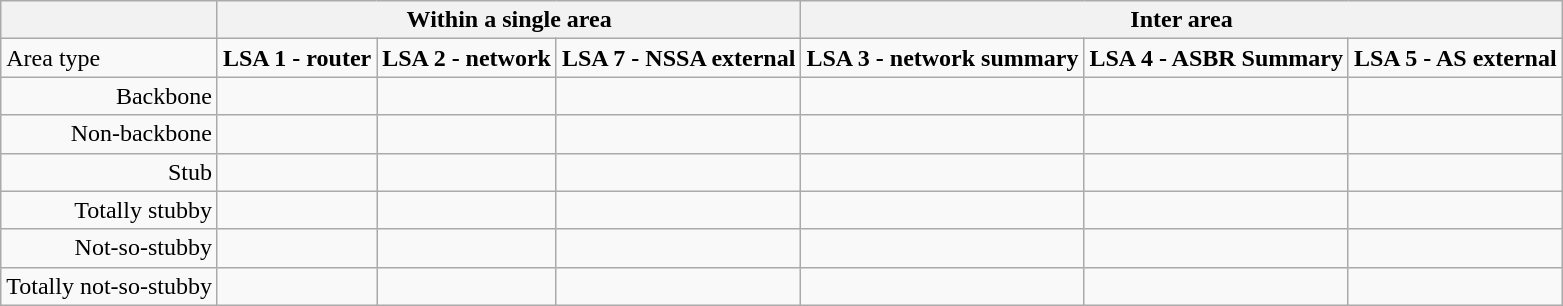<table class="wikitable mw-collapsible" style="text-align:center;">
<tr style="text-align:left;">
<th></th>
<th colspan="3" style="text-align:center;">Within a single area</th>
<th colspan="3" style="text-align:center;">Inter area</th>
</tr>
<tr>
<td style="text-align:left;">Area type</td>
<td><strong>LSA 1 - router</strong></td>
<td><strong>LSA 2 - network</strong></td>
<td><strong>LSA 7 - NSSA external</strong></td>
<td><strong>LSA 3 - network summary</strong></td>
<td><strong>LSA 4 - ASBR Summary</strong></td>
<td><strong>LSA 5 - AS external</strong></td>
</tr>
<tr>
<td style="text-align:right;">Backbone</td>
<td></td>
<td></td>
<td></td>
<td></td>
<td></td>
<td></td>
</tr>
<tr>
<td style="text-align:right;">Non-backbone</td>
<td></td>
<td></td>
<td></td>
<td></td>
<td></td>
<td></td>
</tr>
<tr>
<td style="text-align:right;">Stub</td>
<td></td>
<td></td>
<td></td>
<td></td>
<td></td>
<td></td>
</tr>
<tr>
<td style="text-align:right;">Totally stubby</td>
<td></td>
<td></td>
<td></td>
<td></td>
<td></td>
<td></td>
</tr>
<tr>
<td style="text-align:right;">Not-so-stubby</td>
<td></td>
<td></td>
<td></td>
<td></td>
<td></td>
<td></td>
</tr>
<tr>
<td style="text-align:right;">Totally not-so-stubby</td>
<td></td>
<td></td>
<td></td>
<td></td>
<td></td>
<td></td>
</tr>
</table>
